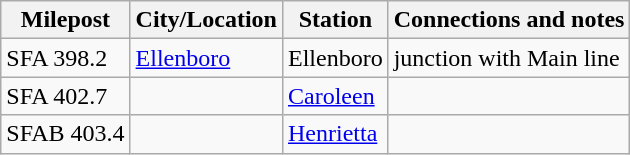<table class="wikitable">
<tr>
<th>Milepost</th>
<th>City/Location</th>
<th>Station</th>
<th>Connections and notes</th>
</tr>
<tr>
<td>SFA 398.2</td>
<td><a href='#'>Ellenboro</a></td>
<td>Ellenboro</td>
<td>junction with Main line</td>
</tr>
<tr>
<td>SFA 402.7</td>
<td></td>
<td><a href='#'>Caroleen</a></td>
<td></td>
</tr>
<tr>
<td>SFAB 403.4</td>
<td></td>
<td><a href='#'>Henrietta</a></td>
<td></td>
</tr>
</table>
